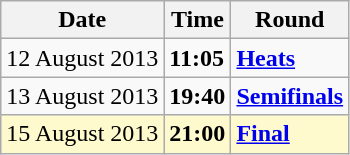<table class="wikitable">
<tr>
<th>Date</th>
<th>Time</th>
<th>Round</th>
</tr>
<tr>
<td>12 August 2013</td>
<td><strong>11:05</strong></td>
<td><strong><a href='#'>Heats</a></strong></td>
</tr>
<tr>
<td>13 August 2013</td>
<td><strong>19:40</strong></td>
<td><strong><a href='#'>Semifinals</a></strong></td>
</tr>
<tr style=background:lemonchiffon>
<td>15 August 2013</td>
<td><strong>21:00</strong></td>
<td><strong><a href='#'>Final</a></strong></td>
</tr>
</table>
